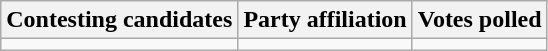<table class="wikitable sortable">
<tr>
<th>Contesting candidates</th>
<th>Party affiliation</th>
<th>Votes polled</th>
</tr>
<tr>
<td></td>
<td></td>
<td></td>
</tr>
</table>
